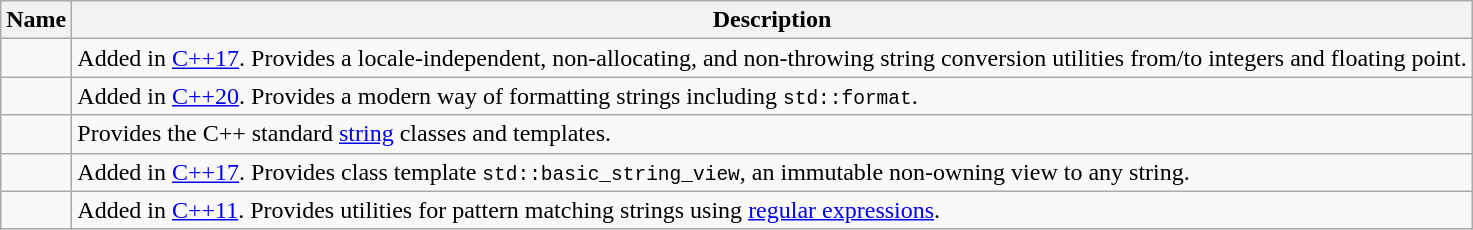<table class="wikitable">
<tr>
<th>Name</th>
<th>Description</th>
</tr>
<tr>
<td></td>
<td>Added in <a href='#'>C++17</a>. Provides a locale-independent, non-allocating, and non-throwing string conversion utilities from/to integers and floating point.</td>
</tr>
<tr>
<td></td>
<td>Added in <a href='#'>C++20</a>. Provides a modern way of formatting strings including <code>std::format</code>.</td>
</tr>
<tr>
<td></td>
<td>Provides the C++ standard <a href='#'>string</a> classes and templates.</td>
</tr>
<tr>
<td></td>
<td>Added in <a href='#'>C++17</a>. Provides class template <code>std::basic_string_view</code>, an immutable non-owning view to any string.</td>
</tr>
<tr>
<td></td>
<td>Added in <a href='#'>C++11</a>. Provides utilities for pattern matching strings using <a href='#'>regular expressions</a>.</td>
</tr>
</table>
